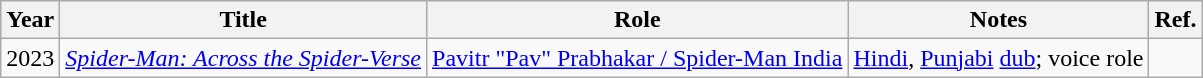<table class="wikitable">
<tr>
<th>Year</th>
<th>Title</th>
<th>Role</th>
<th>Notes</th>
<th>Ref.</th>
</tr>
<tr>
<td>2023</td>
<td><em><a href='#'>Spider-Man: Across the Spider-Verse</a></em></td>
<td><a href='#'>Pavitr "Pav" Prabhakar / Spider-Man India</a></td>
<td><a href='#'>Hindi</a>, <a href='#'>Punjabi</a> <a href='#'>dub</a>; voice role</td>
<td></td>
</tr>
</table>
